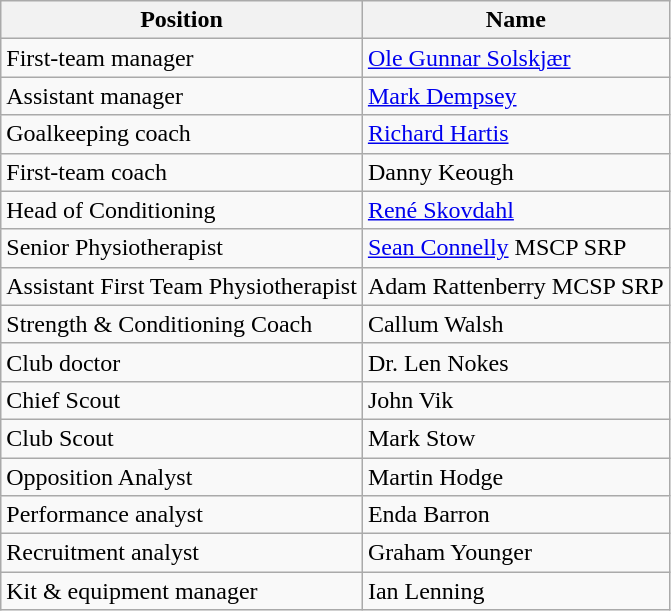<table class="wikitable" style="text-align: left">
<tr>
<th>Position</th>
<th>Name</th>
</tr>
<tr>
<td>First-team manager</td>
<td><a href='#'>Ole Gunnar Solskjær</a></td>
</tr>
<tr>
<td>Assistant manager</td>
<td><a href='#'>Mark Dempsey</a></td>
</tr>
<tr>
<td>Goalkeeping coach</td>
<td><a href='#'>Richard Hartis</a></td>
</tr>
<tr>
<td>First-team coach</td>
<td>Danny Keough</td>
</tr>
<tr>
<td>Head of Conditioning</td>
<td><a href='#'>René Skovdahl</a></td>
</tr>
<tr>
<td>Senior Physiotherapist</td>
<td><a href='#'>Sean Connelly</a> MSCP SRP</td>
</tr>
<tr>
<td>Assistant First Team Physiotherapist</td>
<td>Adam Rattenberry MCSP SRP</td>
</tr>
<tr>
<td>Strength & Conditioning Coach</td>
<td>Callum Walsh</td>
</tr>
<tr>
<td>Club doctor</td>
<td>Dr. Len Nokes</td>
</tr>
<tr>
<td>Chief Scout</td>
<td>John Vik</td>
</tr>
<tr>
<td>Club Scout</td>
<td>Mark Stow</td>
</tr>
<tr>
<td>Opposition Analyst</td>
<td>Martin Hodge</td>
</tr>
<tr>
<td>Performance analyst</td>
<td>Enda Barron</td>
</tr>
<tr>
<td>Recruitment analyst</td>
<td>Graham Younger</td>
</tr>
<tr>
<td>Kit & equipment manager</td>
<td>Ian Lenning</td>
</tr>
</table>
